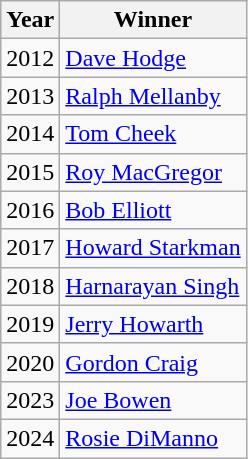<table class="wikitable sortable">
<tr>
<th>Year</th>
<th>Winner</th>
</tr>
<tr>
<td>2012</td>
<td><a href='#'>Dave Hodge</a></td>
</tr>
<tr>
<td>2013</td>
<td><a href='#'>Ralph Mellanby</a></td>
</tr>
<tr>
<td>2014</td>
<td><a href='#'>Tom Cheek</a></td>
</tr>
<tr>
<td>2015</td>
<td><a href='#'>Roy MacGregor</a></td>
</tr>
<tr>
<td>2016</td>
<td><a href='#'>Bob Elliott</a></td>
</tr>
<tr>
<td>2017</td>
<td><a href='#'>Howard Starkman</a></td>
</tr>
<tr>
<td>2018</td>
<td><a href='#'>Harnarayan Singh</a></td>
</tr>
<tr>
<td>2019</td>
<td><a href='#'>Jerry Howarth</a></td>
</tr>
<tr>
<td>2020</td>
<td><a href='#'>Gordon Craig</a></td>
</tr>
<tr>
<td>2023</td>
<td><a href='#'>Joe Bowen</a></td>
</tr>
<tr>
<td>2024</td>
<td><a href='#'>Rosie DiManno</a></td>
</tr>
</table>
